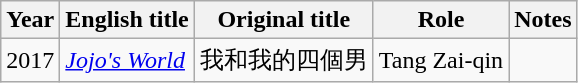<table class="wikitable sortable">
<tr>
<th>Year</th>
<th>English title</th>
<th>Original title</th>
<th>Role</th>
<th class="unsortable">Notes</th>
</tr>
<tr>
<td>2017</td>
<td><em><a href='#'>Jojo's World</a></em></td>
<td>我和我的四個男</td>
<td>Tang Zai-qin</td>
<td></td>
</tr>
</table>
